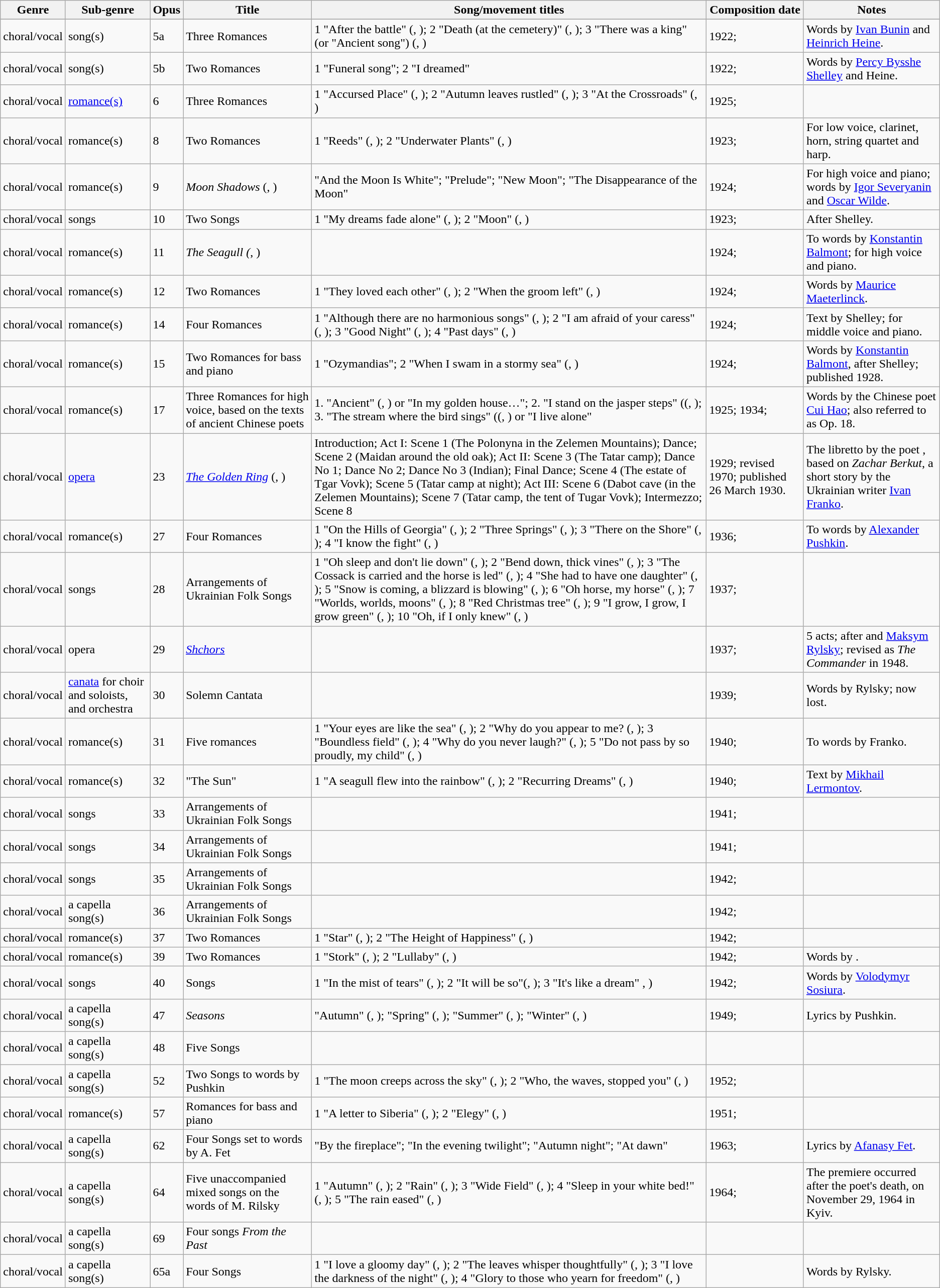<table class="wikitable sortable">
<tr>
<th>Genre</th>
<th>Sub-genre</th>
<th>Opus</th>
<th>Title</th>
<th>Song/movement titles</th>
<th>Composition date</th>
<th>Notes</th>
</tr>
<tr>
</tr>
<tr>
<td>choral/vocal</td>
<td>song(s)</td>
<td>5a</td>
<td>Three Romances</td>
<td>1 "After the battle" (, ); 2 "Death (at the cemetery)" (, ); 3 "There was a king" (or "Ancient song") (, )</td>
<td>1922;</td>
<td>Words by <a href='#'>Ivan Bunin</a> and <a href='#'>Heinrich Heine</a>.</td>
</tr>
<tr>
<td>choral/vocal</td>
<td>song(s)</td>
<td>5b</td>
<td>Two  Romances</td>
<td>1 "Funeral song"; 2 "I dreamed"</td>
<td>1922;</td>
<td>Words by <a href='#'>Percy Bysshe Shelley</a> and Heine.</td>
</tr>
<tr>
<td>choral/vocal</td>
<td><a href='#'>romance(s)</a></td>
<td>6</td>
<td>Three Romances</td>
<td>1 "Accursed Place" (, ); 2 "Autumn leaves rustled" (, ); 3 "At the Crossroads" (, )</td>
<td>1925;</td>
<td></td>
</tr>
<tr>
<td>choral/vocal</td>
<td>romance(s)</td>
<td>8</td>
<td>Two Romances</td>
<td>1 "Reeds" (, ); 2  "Underwater Plants" (, )</td>
<td>1923;</td>
<td>For low voice, clarinet, horn, string quartet and harp.</td>
</tr>
<tr>
<td>choral/vocal</td>
<td>romance(s)</td>
<td>9</td>
<td><em>Moon Shadows</em> (, )</td>
<td>"And the Moon Is White"; "Prelude"; "New Moon"; "The Disappearance of the Moon"</td>
<td>1924;</td>
<td>For high voice and piano; words by <a href='#'>Igor Severyanin</a> and <a href='#'>Oscar Wilde</a>.</td>
</tr>
<tr>
<td>choral/vocal</td>
<td>songs</td>
<td>10</td>
<td>Two Songs</td>
<td>1 "My dreams fade alone" (, ); 2 "Moon" (, )</td>
<td>1923;</td>
<td>After Shelley.</td>
</tr>
<tr>
<td>choral/vocal</td>
<td>romance(s)</td>
<td>11</td>
<td><em>The Seagull</em> <em>(</em>, )</td>
<td></td>
<td>1924;</td>
<td>To words by <a href='#'>Konstantin Balmont</a>; for high voice and piano.</td>
</tr>
<tr>
<td>choral/vocal</td>
<td>romance(s)</td>
<td>12</td>
<td>Two Romances</td>
<td>1 "They loved each other" (, ); 2 "When the groom left" (, )</td>
<td>1924;</td>
<td>Words by <a href='#'>Maurice Maeterlinck</a>.</td>
</tr>
<tr>
<td>choral/vocal</td>
<td>romance(s)</td>
<td>14</td>
<td>Four Romances</td>
<td>1 "Although there are no harmonious songs" (, ); 2 "I am afraid of your caress" (, ); 3 "Good Night" (, ); 4 "Past days" (, )</td>
<td>1924;</td>
<td>Text by Shelley; for middle voice and piano.</td>
</tr>
<tr>
<td>choral/vocal</td>
<td>romance(s)</td>
<td>15</td>
<td>Two Romances for bass and piano</td>
<td>1 "Ozymandias"; 2 "When I swam in a stormy sea" (, )</td>
<td>1924;</td>
<td>Words by <a href='#'>Konstantin Balmont</a>, after Shelley; published 1928.</td>
</tr>
<tr>
<td>choral/vocal</td>
<td>romance(s)</td>
<td>17</td>
<td>Three Romances for high voice, based on the texts of ancient Chinese poets</td>
<td>1. "Ancient" (, ) or "In my golden house…"; 2. "I stand on the jasper steps" ((, ); 3. "The stream where the bird sings" ((, ) or "I live alone"</td>
<td>1925; 1934;</td>
<td>Words by the Chinese poet <a href='#'>Cui Hao</a>; also referred to as Op. 18.</td>
</tr>
<tr>
<td>choral/vocal</td>
<td><a href='#'>opera</a></td>
<td>23</td>
<td><em><a href='#'>The Golden Ring</a></em> (<em></em>, <em></em>)</td>
<td>Introduction; Act I: Scene 1 (The Polonyna in the Zelemen Mountains); Dance; Scene 2 (Maidan around the old oak); Act II: Scene 3 (The Tatar camp); Dance No 1; Dance No 2; Dance No 3 (Indian);  Final Dance; Scene 4 (The estate of Tgar Vovk); Scene 5 (Tatar camp at night); Act III: Scene 6 (Dabot cave (in the Zelemen Mountains); Scene 7 (Tatar camp, the tent of Tugar Vovk); Intermezzo; Scene 8</td>
<td>1929; revised 1970; published 26 March 1930.</td>
<td>The libretto by the poet , based on <em>Zachar Berkut</em>, a short story by the Ukrainian writer <a href='#'>Ivan Franko</a>.</td>
</tr>
<tr>
<td>choral/vocal</td>
<td>romance(s)</td>
<td>27</td>
<td>Four Romances</td>
<td>1 "On the Hills of Georgia" (, ); 2 "Three Springs" (, ); 3 "There on the Shore" (, ); 4 "I know the fight" (, )</td>
<td>1936;</td>
<td>To words by <a href='#'>Alexander Pushkin</a>.</td>
</tr>
<tr>
<td>choral/vocal</td>
<td>songs</td>
<td>28</td>
<td>Arrangements of Ukrainian Folk Songs</td>
<td>1 "Oh sleep and don't lie down" (, ); 2 "Bend down, thick vines" (, ); 3 "The Cossack is carried and the horse is led" (, ); 4 "She had to have one daughter" (, ); 5 "Snow is coming, a blizzard is blowing" (, ); 6 "Oh horse, my horse" (, ); 7 "Worlds, worlds, moons" (, ); 8 "Red Christmas tree" (, ); 9 "I grow, I grow, I grow green" (, ); 10 "Oh, if I only knew" (, )</td>
<td>1937;</td>
<td></td>
</tr>
<tr>
<td>choral/vocal</td>
<td>opera</td>
<td>29</td>
<td><em><a href='#'>Shchors</a></em></td>
<td></td>
<td>1937;</td>
<td>5 acts; after  and <a href='#'>Maksym Rylsky</a>; revised as <em>The Commander</em> in 1948.</td>
</tr>
<tr>
<td>choral/vocal</td>
<td><a href='#'>canata</a> for choir and soloists, and orchestra</td>
<td>30</td>
<td>Solemn Cantata</td>
<td></td>
<td>1939;</td>
<td>Words by Rylsky; now lost.</td>
</tr>
<tr>
<td>choral/vocal</td>
<td>romance(s)</td>
<td>31</td>
<td>Five romances</td>
<td>1 "Your eyes are like the sea"  (, ); 2 "Why do you appear to me? (, ); 3 "Boundless field"  (, ); 4 "Why do you never laugh?"  (, ); 5 "Do not pass by so proudly, my child"  (, )</td>
<td>1940;</td>
<td>To words by Franko.</td>
</tr>
<tr>
<td>choral/vocal</td>
<td>romance(s)</td>
<td>32</td>
<td>"The Sun"</td>
<td>1 "A seagull flew into the rainbow" (, ); 2 "Recurring Dreams" (, )</td>
<td>1940;</td>
<td>Text by <a href='#'>Mikhail Lermontov</a>.</td>
</tr>
<tr>
<td>choral/vocal</td>
<td>songs</td>
<td>33</td>
<td>Arrangements of Ukrainian Folk Songs</td>
<td></td>
<td>1941;</td>
<td></td>
</tr>
<tr>
<td>choral/vocal</td>
<td>songs</td>
<td>34</td>
<td>Arrangements of Ukrainian Folk Songs</td>
<td></td>
<td>1941;</td>
<td></td>
</tr>
<tr>
<td>choral/vocal</td>
<td>songs</td>
<td>35</td>
<td>Arrangements of Ukrainian Folk Songs</td>
<td></td>
<td>1942;</td>
<td></td>
</tr>
<tr>
<td>choral/vocal</td>
<td>a capella song(s)</td>
<td>36</td>
<td>Arrangements of Ukrainian Folk Songs</td>
<td></td>
<td>1942;</td>
<td></td>
</tr>
<tr>
<td>choral/vocal</td>
<td>romance(s)</td>
<td>37</td>
<td>Two Romances</td>
<td>1 "Star" (, ); 2 "The Height of Happiness" (, )</td>
<td>1942;</td>
<td></td>
</tr>
<tr>
<td>choral/vocal</td>
<td>romance(s)</td>
<td>39</td>
<td>Two Romances</td>
<td>1 "Stork" (, ); 2 "Lullaby" (, )</td>
<td>1942;</td>
<td>Words by .</td>
</tr>
<tr>
<td>choral/vocal</td>
<td>songs</td>
<td>40</td>
<td>Songs</td>
<td>1 "In the mist of tears" (, ); 2 "It will be so"(, ); 3 "It's like a dream" , )</td>
<td>1942;</td>
<td>Words by <a href='#'>Volodymyr Sosiura</a>.</td>
</tr>
<tr>
<td>choral/vocal</td>
<td>a capella song(s)</td>
<td>47</td>
<td><em>Seasons</em></td>
<td>"Autumn" (, ); "Spring" (, ); "Summer" (, ); "Winter" (, )</td>
<td>1949;</td>
<td>Lyrics by Pushkin.</td>
</tr>
<tr>
<td>choral/vocal</td>
<td>a capella song(s)</td>
<td>48</td>
<td>Five Songs</td>
<td></td>
<td></td>
<td></td>
</tr>
<tr>
<td>choral/vocal</td>
<td>a capella song(s)</td>
<td>52</td>
<td>Two Songs to words by Pushkin</td>
<td>1 "The moon creeps across the sky" (, ); 2 "Who, the waves, stopped you"  (, )</td>
<td>1952;</td>
<td></td>
</tr>
<tr>
<td>choral/vocal</td>
<td>romance(s)</td>
<td>57</td>
<td>Romances for bass and piano</td>
<td>1 "A letter to Siberia" (, ); 2 "Elegy" (, )</td>
<td>1951;</td>
<td></td>
</tr>
<tr>
<td>choral/vocal</td>
<td>a capella song(s)</td>
<td>62</td>
<td>Four Songs set to words by A. Fet</td>
<td>"By the fireplace"; "In the evening twilight"; "Autumn night"; "At dawn"</td>
<td>1963;</td>
<td>Lyrics by <a href='#'>Afanasy Fet</a>.</td>
</tr>
<tr>
<td>choral/vocal</td>
<td>a capella song(s)</td>
<td>64</td>
<td>Five unaccompanied mixed songs on the words of M. Rilsky</td>
<td>1 "Autumn" (, ); 2 "Rain" (, ); 3 "Wide Field" (, ); 4 "Sleep in your white bed!" (, ); 5 "The rain eased" (, )</td>
<td>1964;</td>
<td>The premiere occurred after the poet's death, on November 29, 1964 in Kyiv.</td>
</tr>
<tr>
<td>choral/vocal</td>
<td>a capella song(s)</td>
<td>69</td>
<td>Four songs <em>From the Past</em></td>
<td></td>
<td></td>
<td></td>
</tr>
<tr>
<td>choral/vocal</td>
<td>a capella song(s)</td>
<td>65a</td>
<td>Four Songs</td>
<td>1 "I love a gloomy day" (, ); 2 "The leaves whisper thoughtfully"  (, ); 3 "I love the darkness of the night" (, ); 4 "Glory to those who yearn for freedom" (, )</td>
<td></td>
<td>Words by Rylsky.</td>
</tr>
</table>
